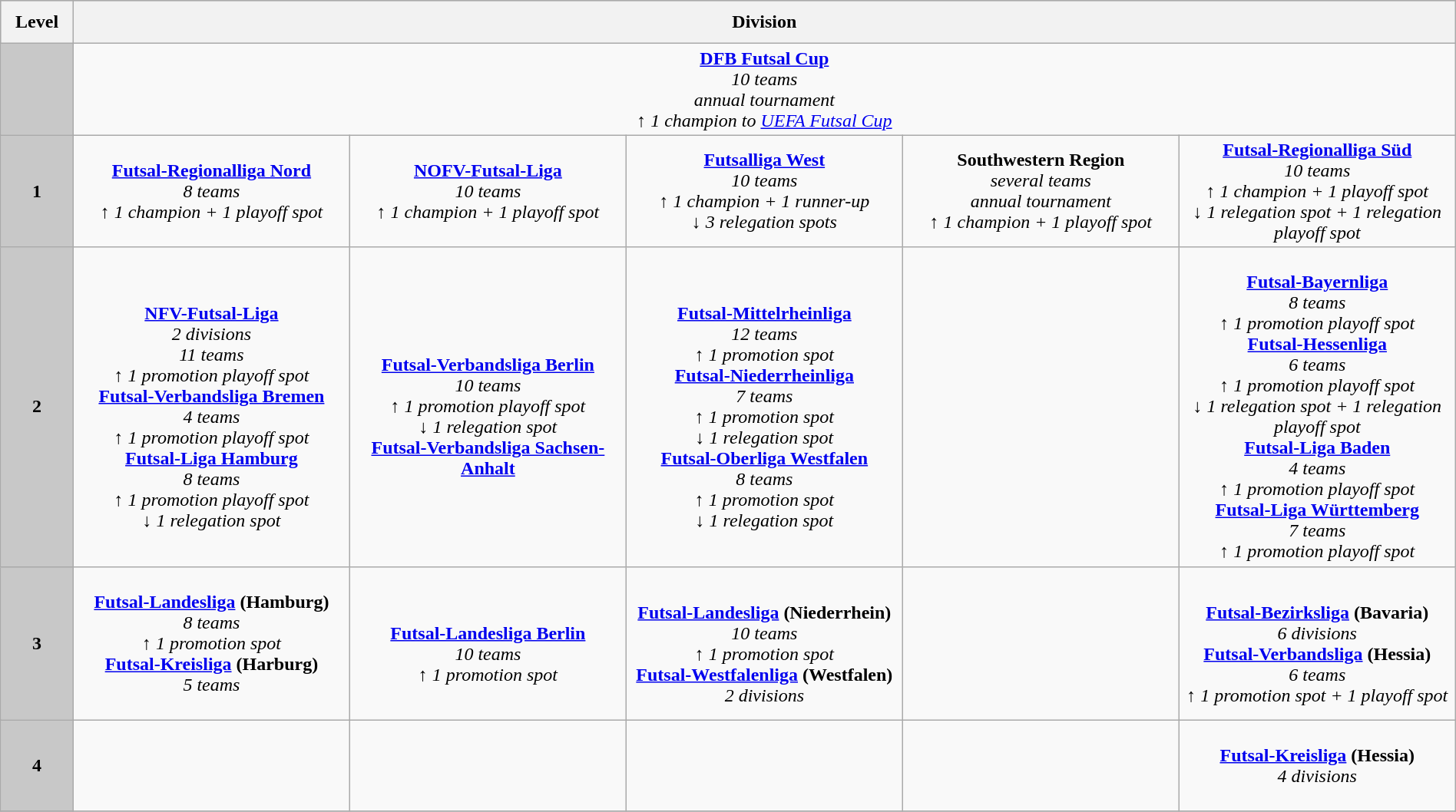<table class="wikitable" style="text-align:center" width="100%">
<tr style="background:#c8c8c8">
<th colspan="1" height="30" width="4%">Level</th>
<th colspan="7" width="96%">Division</th>
</tr>
<tr>
<td colspan="1" width="4%" style="background:#c8c8c8" height="60"><strong> </strong></td>
<td colspan="7" width="96%"><strong><a href='#'>DFB Futsal Cup</a></strong><br><em>10 teams<br>annual tournament<br>↑ 1 champion to <a href='#'>UEFA Futsal Cup</a></em></td>
</tr>
<tr>
<td colspan="1" width="5%" style="background:#c8c8c8" height="60"><strong>1</strong></td>
<td colspan="1" width="19%"><strong><a href='#'>Futsal-Regionalliga Nord</a></strong><br><em>8 teams<br>↑ 1 champion + 1 playoff spot</em></td>
<td colspan="1" width="19%"><strong><a href='#'>NOFV-Futsal-Liga</a></strong><br><em>10 teams<br>↑ 1 champion + 1 playoff spot</em></td>
<td colspan="1" width="19%"><strong><a href='#'>Futsalliga West</a></strong><br><em>10 teams<br>↑ 1 champion + 1 runner-up<br>↓ 3 relegation spots</em></td>
<td colspan="1" width="19%"><strong>Southwestern Region</strong><br><em>several teams<br>annual tournament<br>↑ 1 champion + 1 playoff spot</em></td>
<td colspan="1" width="19%"><strong><a href='#'>Futsal-Regionalliga Süd</a></strong><br><em>10 teams<br>↑ 1 champion + 1 playoff spot<br>↓ 1 relegation spot + 1 relegation playoff spot</em></td>
</tr>
<tr>
<td colspan="1" width="5%" style="background:#c8c8c8" height="60"><strong>2</strong></td>
<td colspan="1" width="19%"><br><strong><a href='#'>NFV-Futsal-Liga</a></strong><br><em>2 divisions<br>11 teams<br>↑ 1 promotion playoff spot</em><br>
<strong><a href='#'>Futsal-Verbandsliga Bremen</a></strong><br><em>4 teams<br>↑ 1 promotion playoff spot</em><br>
<strong><a href='#'>Futsal-Liga Hamburg</a></strong><br><em>8 teams<br>↑ 1 promotion playoff spot<br>↓ 1 relegation spot</em><br></td>
<td colspan="1" width="19%"><br><strong><a href='#'>Futsal-Verbandsliga Berlin</a></strong><br><em>10 teams<br>↑ 1 promotion playoff spot<br>↓ 1 relegation spot</em><br>
<strong><a href='#'>Futsal-Verbandsliga Sachsen-Anhalt</a></strong><br></td>
<td colspan="1" width="19%"><br><strong><a href='#'>Futsal-Mittelrheinliga</a></strong><br><em>12 teams<br>↑ 1 promotion spot</em><br>
<strong><a href='#'>Futsal-Niederrheinliga</a></strong><br><em>7 teams<br>↑ 1 promotion spot<br>↓ 1 relegation spot</em><br>
<strong><a href='#'>Futsal-Oberliga Westfalen</a></strong><br><em>8 teams<br>↑ 1 promotion spot<br>↓ 1 relegation spot</em><br></td>
<td colspan="1" width="19%"></td>
<td><br><strong><a href='#'>Futsal-Bayernliga</a></strong><br><em>8 teams<br>↑ 1 promotion playoff spot</em><br>
<strong><a href='#'>Futsal-Hessenliga</a></strong><br><em>6 teams<br>↑ 1 promotion playoff spot<br>↓ 1 relegation spot + 1 relegation playoff spot</em><br>
<strong><a href='#'>Futsal-Liga Baden</a></strong><br><em>4 teams<br>↑ 1 promotion playoff spot</em><br>
<strong><a href='#'>Futsal-Liga Württemberg</a></strong><br><em>7 teams<br>↑ 1 promotion playoff spot</em><br></td>
</tr>
<tr>
<td colspan="1" width="5%" style="background:#c8c8c8" height="60"><strong>3</strong></td>
<td colspan="1" width="19%"><br><strong><a href='#'>Futsal-Landesliga</a> (Hamburg)</strong><br><em>8 teams<br>↑ 1 promotion spot</em><br>
<strong><a href='#'>Futsal-Kreisliga</a> (Harburg)</strong><br><em>5 teams<br><br></em></td>
<td colspan="1" width="19%"><br><strong><a href='#'>Futsal-Landesliga Berlin</a></strong><br><em>10 teams<br>↑ 1 promotion spot</em><br></td>
<td colspan="1" width="19%"><br><strong><a href='#'>Futsal-Landesliga</a> (Niederrhein)</strong><br><em>10 teams<br>↑ 1 promotion spot</em><br>
<strong><a href='#'>Futsal-Westfalenliga</a> (Westfalen)</strong><br><em>2 divisions</em><br></td>
<td colspan="1" width="19%"></td>
<td colspan="1" width="19%"><br><strong><a href='#'>Futsal-Bezirksliga</a> (Bavaria)</strong><br><em>6 divisions</em><br>
<strong><a href='#'>Futsal-Verbandsliga</a> (Hessia)</strong><br><em>6 teams<br>↑ 1 promotion spot + 1 playoff spot</em></td>
</tr>
<tr>
<td colspan="1" width="5%" style="background:#c8c8c8" height="60"><strong>4</strong></td>
<td colspan="1" width="19%"></td>
<td colspan="1" width="19%"></td>
<td colspan="1" width="19%"></td>
<td colspan="1" width="19%"></td>
<td colspan="1" width="19%"><br><strong><a href='#'>Futsal-Kreisliga</a> (Hessia)</strong><br><em>4 divisions<br><br></em></td>
</tr>
<tr>
</tr>
</table>
